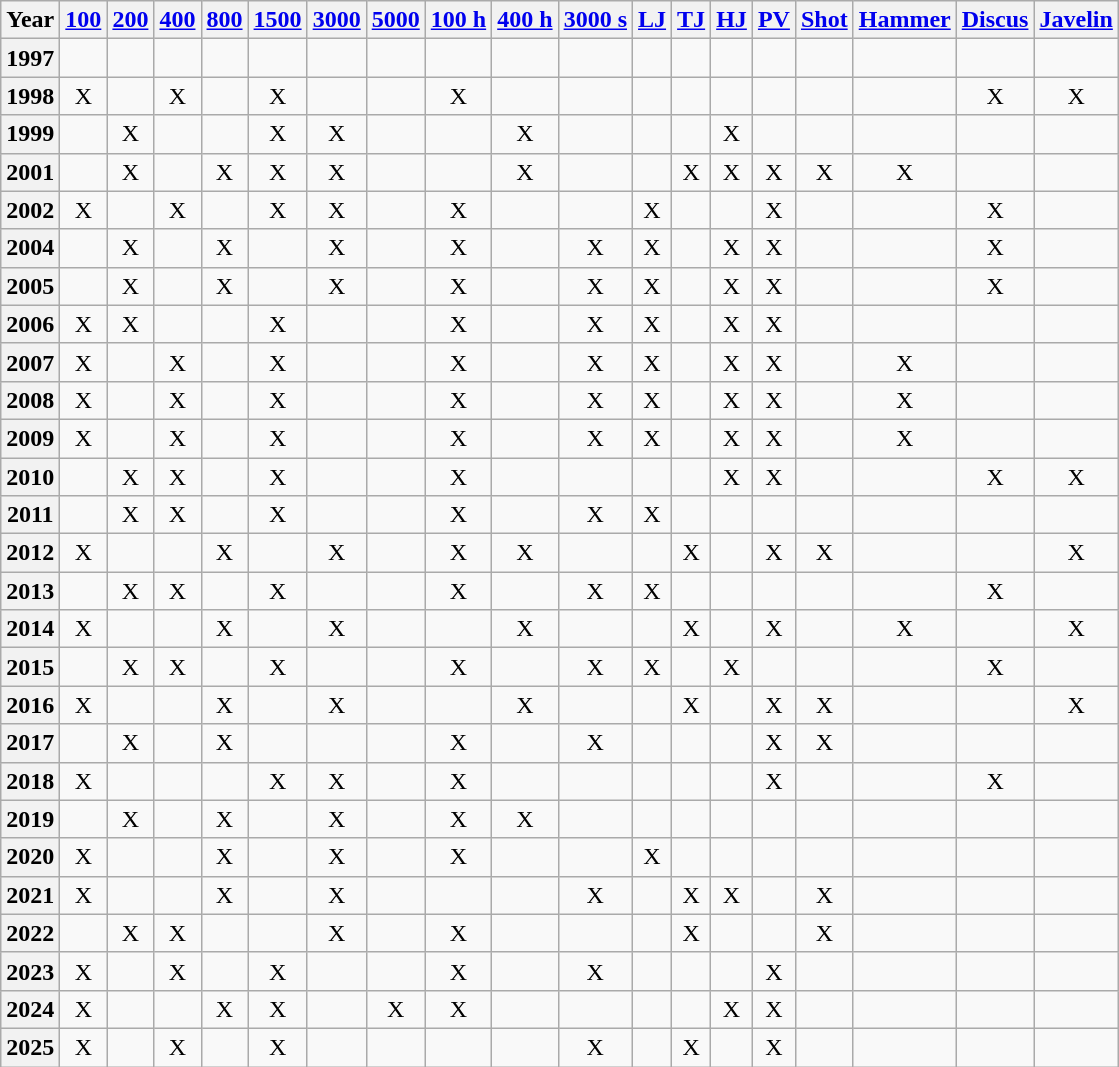<table class="wikitable plainrowheaders" style="text-align:center">
<tr>
<th scope="col">Year</th>
<th scope="col"><a href='#'>100</a></th>
<th scope="col"><a href='#'>200</a></th>
<th scope="col"><a href='#'>400</a></th>
<th scope="col"><a href='#'>800</a></th>
<th scope="col"><a href='#'>1500</a></th>
<th scope="col"><a href='#'>3000</a></th>
<th scope="col"><a href='#'>5000</a></th>
<th scope="col"><a href='#'>100 h</a></th>
<th scope="col"><a href='#'>400 h</a></th>
<th scope="col"><a href='#'>3000 s</a></th>
<th scope="col"><a href='#'>LJ</a></th>
<th scope="col"><a href='#'>TJ</a></th>
<th scope="col"><a href='#'>HJ</a></th>
<th scope="col"><a href='#'>PV</a></th>
<th scope="col"><a href='#'>Shot</a></th>
<th scope="col"><a href='#'>Hammer</a></th>
<th scope="col"><a href='#'>Discus</a></th>
<th scope="col"><a href='#'>Javelin</a></th>
</tr>
<tr>
<th scope="row">1997</th>
<td></td>
<td></td>
<td></td>
<td></td>
<td></td>
<td></td>
<td></td>
<td></td>
<td></td>
<td></td>
<td></td>
<td></td>
<td></td>
<td></td>
<td></td>
<td></td>
<td></td>
<td></td>
</tr>
<tr>
<th scope="row">1998</th>
<td>X</td>
<td></td>
<td>X</td>
<td></td>
<td>X</td>
<td></td>
<td></td>
<td>X</td>
<td></td>
<td></td>
<td></td>
<td></td>
<td></td>
<td></td>
<td></td>
<td></td>
<td>X</td>
<td>X</td>
</tr>
<tr>
<th scope="row">1999</th>
<td></td>
<td>X</td>
<td></td>
<td></td>
<td>X</td>
<td>X</td>
<td></td>
<td></td>
<td>X</td>
<td></td>
<td></td>
<td></td>
<td>X</td>
<td></td>
<td></td>
<td></td>
<td></td>
<td></td>
</tr>
<tr>
<th scope="row">2001</th>
<td></td>
<td>X</td>
<td></td>
<td>X</td>
<td>X</td>
<td>X</td>
<td></td>
<td></td>
<td>X</td>
<td></td>
<td></td>
<td>X</td>
<td>X</td>
<td>X</td>
<td>X</td>
<td>X</td>
<td></td>
<td></td>
</tr>
<tr>
<th scope="row">2002</th>
<td>X</td>
<td></td>
<td>X</td>
<td></td>
<td>X</td>
<td>X</td>
<td></td>
<td>X</td>
<td></td>
<td></td>
<td>X</td>
<td></td>
<td></td>
<td>X</td>
<td></td>
<td></td>
<td>X</td>
<td></td>
</tr>
<tr>
<th scope="row">2004</th>
<td></td>
<td>X</td>
<td></td>
<td>X</td>
<td></td>
<td>X</td>
<td></td>
<td>X</td>
<td></td>
<td>X</td>
<td>X</td>
<td></td>
<td>X</td>
<td>X</td>
<td></td>
<td></td>
<td>X</td>
<td></td>
</tr>
<tr>
<th scope="row">2005</th>
<td></td>
<td>X</td>
<td></td>
<td>X</td>
<td></td>
<td>X</td>
<td></td>
<td>X</td>
<td></td>
<td>X</td>
<td>X</td>
<td></td>
<td>X</td>
<td>X</td>
<td></td>
<td></td>
<td>X</td>
<td></td>
</tr>
<tr>
<th scope="row">2006</th>
<td>X</td>
<td>X</td>
<td></td>
<td></td>
<td>X</td>
<td></td>
<td></td>
<td>X</td>
<td></td>
<td>X</td>
<td>X</td>
<td></td>
<td>X</td>
<td>X</td>
<td></td>
<td></td>
<td></td>
<td></td>
</tr>
<tr>
<th scope="row">2007</th>
<td>X</td>
<td></td>
<td>X</td>
<td></td>
<td>X</td>
<td></td>
<td></td>
<td>X</td>
<td></td>
<td>X</td>
<td>X</td>
<td></td>
<td>X</td>
<td>X</td>
<td></td>
<td>X</td>
<td></td>
<td></td>
</tr>
<tr>
<th scope="row">2008</th>
<td>X</td>
<td></td>
<td>X</td>
<td></td>
<td>X</td>
<td></td>
<td></td>
<td>X</td>
<td></td>
<td>X</td>
<td>X</td>
<td></td>
<td>X</td>
<td>X</td>
<td></td>
<td>X</td>
<td></td>
<td></td>
</tr>
<tr>
<th scope="row">2009</th>
<td>X</td>
<td></td>
<td>X</td>
<td></td>
<td>X</td>
<td></td>
<td></td>
<td>X</td>
<td></td>
<td>X</td>
<td>X</td>
<td></td>
<td>X</td>
<td>X</td>
<td></td>
<td>X</td>
<td></td>
<td></td>
</tr>
<tr>
<th scope="row">2010</th>
<td></td>
<td>X</td>
<td>X</td>
<td></td>
<td>X</td>
<td></td>
<td></td>
<td>X</td>
<td></td>
<td></td>
<td></td>
<td></td>
<td>X</td>
<td>X</td>
<td></td>
<td></td>
<td>X</td>
<td>X</td>
</tr>
<tr>
<th scope="row">2011</th>
<td></td>
<td>X</td>
<td>X</td>
<td></td>
<td>X</td>
<td></td>
<td></td>
<td>X</td>
<td></td>
<td>X</td>
<td>X</td>
<td></td>
<td></td>
<td></td>
<td></td>
<td></td>
<td></td>
<td></td>
</tr>
<tr>
<th scope="row">2012</th>
<td>X</td>
<td></td>
<td></td>
<td>X</td>
<td></td>
<td>X</td>
<td></td>
<td>X</td>
<td>X</td>
<td></td>
<td></td>
<td>X</td>
<td></td>
<td>X</td>
<td>X</td>
<td></td>
<td></td>
<td>X</td>
</tr>
<tr>
<th scope="row">2013</th>
<td></td>
<td>X</td>
<td>X</td>
<td></td>
<td>X</td>
<td></td>
<td></td>
<td>X</td>
<td></td>
<td>X</td>
<td>X</td>
<td></td>
<td></td>
<td></td>
<td></td>
<td></td>
<td>X</td>
<td></td>
</tr>
<tr>
<th scope="row">2014</th>
<td>X</td>
<td></td>
<td></td>
<td>X</td>
<td></td>
<td>X</td>
<td></td>
<td></td>
<td>X</td>
<td></td>
<td></td>
<td>X</td>
<td></td>
<td>X</td>
<td></td>
<td>X</td>
<td></td>
<td>X</td>
</tr>
<tr>
<th scope="row">2015</th>
<td></td>
<td>X</td>
<td>X</td>
<td></td>
<td>X</td>
<td></td>
<td></td>
<td>X</td>
<td></td>
<td>X</td>
<td>X</td>
<td></td>
<td>X</td>
<td></td>
<td></td>
<td></td>
<td>X</td>
<td></td>
</tr>
<tr>
<th scope="row">2016</th>
<td>X</td>
<td></td>
<td></td>
<td>X</td>
<td></td>
<td>X</td>
<td></td>
<td></td>
<td>X</td>
<td></td>
<td></td>
<td>X</td>
<td></td>
<td>X</td>
<td>X</td>
<td></td>
<td></td>
<td>X</td>
</tr>
<tr>
<th scope="row">2017</th>
<td></td>
<td>X</td>
<td></td>
<td>X</td>
<td></td>
<td></td>
<td></td>
<td>X</td>
<td></td>
<td>X</td>
<td></td>
<td></td>
<td></td>
<td>X</td>
<td>X</td>
<td></td>
<td></td>
<td></td>
</tr>
<tr>
<th scope="row">2018</th>
<td>X</td>
<td></td>
<td></td>
<td></td>
<td>X</td>
<td>X</td>
<td></td>
<td>X</td>
<td></td>
<td></td>
<td></td>
<td></td>
<td></td>
<td>X</td>
<td></td>
<td></td>
<td>X</td>
<td></td>
</tr>
<tr>
<th scope="row">2019</th>
<td></td>
<td>X</td>
<td></td>
<td>X</td>
<td></td>
<td>X</td>
<td></td>
<td>X</td>
<td>X</td>
<td></td>
<td></td>
<td></td>
<td></td>
<td></td>
<td></td>
<td></td>
<td></td>
<td></td>
</tr>
<tr>
<th scope="row">2020</th>
<td>X</td>
<td></td>
<td></td>
<td>X</td>
<td></td>
<td>X</td>
<td></td>
<td>X</td>
<td></td>
<td></td>
<td>X</td>
<td></td>
<td></td>
<td></td>
<td></td>
<td></td>
<td></td>
<td></td>
</tr>
<tr>
<th scope="row">2021</th>
<td>X</td>
<td></td>
<td></td>
<td>X</td>
<td></td>
<td>X</td>
<td></td>
<td></td>
<td></td>
<td>X</td>
<td></td>
<td>X</td>
<td>X</td>
<td></td>
<td>X</td>
<td></td>
<td></td>
<td></td>
</tr>
<tr>
<th scope="row">2022</th>
<td></td>
<td>X</td>
<td>X</td>
<td></td>
<td></td>
<td>X</td>
<td></td>
<td>X</td>
<td></td>
<td></td>
<td></td>
<td>X</td>
<td></td>
<td></td>
<td>X</td>
<td></td>
<td></td>
<td></td>
</tr>
<tr>
<th scope="row">2023</th>
<td>X</td>
<td></td>
<td>X</td>
<td></td>
<td>X</td>
<td></td>
<td></td>
<td>X</td>
<td></td>
<td>X</td>
<td></td>
<td></td>
<td></td>
<td>X</td>
<td></td>
<td></td>
<td></td>
<td></td>
</tr>
<tr>
<th scope="row">2024</th>
<td>X</td>
<td></td>
<td></td>
<td>X</td>
<td>X</td>
<td></td>
<td>X</td>
<td>X</td>
<td></td>
<td></td>
<td></td>
<td></td>
<td>X</td>
<td>X</td>
<td></td>
<td></td>
<td></td>
<td></td>
</tr>
<tr>
<th scope="row">2025</th>
<td>X</td>
<td></td>
<td>X</td>
<td></td>
<td>X</td>
<td></td>
<td></td>
<td></td>
<td></td>
<td>X</td>
<td></td>
<td>X</td>
<td></td>
<td>X</td>
<td></td>
<td></td>
<td></td>
<td></td>
</tr>
</table>
